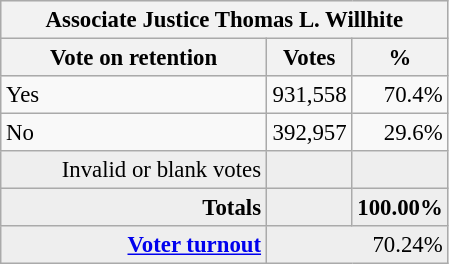<table class="wikitable" style="font-size: 95%;">
<tr style="background-color:#E9E9E9">
<th colspan=7>Associate Justice Thomas L. Willhite</th>
</tr>
<tr style="background-color:#E9E9E9">
<th style="width: 170px">Vote on retention</th>
<th style="width: 50px">Votes</th>
<th style="width: 40px">%</th>
</tr>
<tr>
<td>Yes</td>
<td align="right">931,558</td>
<td align="right">70.4%</td>
</tr>
<tr>
<td>No</td>
<td align="right">392,957</td>
<td align="right">29.6%</td>
</tr>
<tr bgcolor="#EEEEEE">
<td align="right">Invalid or blank votes</td>
<td align="right"></td>
<td align="right"></td>
</tr>
<tr bgcolor="#EEEEEE">
<td align="right"><strong>Totals</strong></td>
<td align="right"><strong></strong></td>
<td align="right"><strong>100.00%</strong></td>
</tr>
<tr bgcolor="#EEEEEE">
<td align="right"><strong><a href='#'>Voter turnout</a></strong></td>
<td colspan="2" align="right">70.24%</td>
</tr>
</table>
